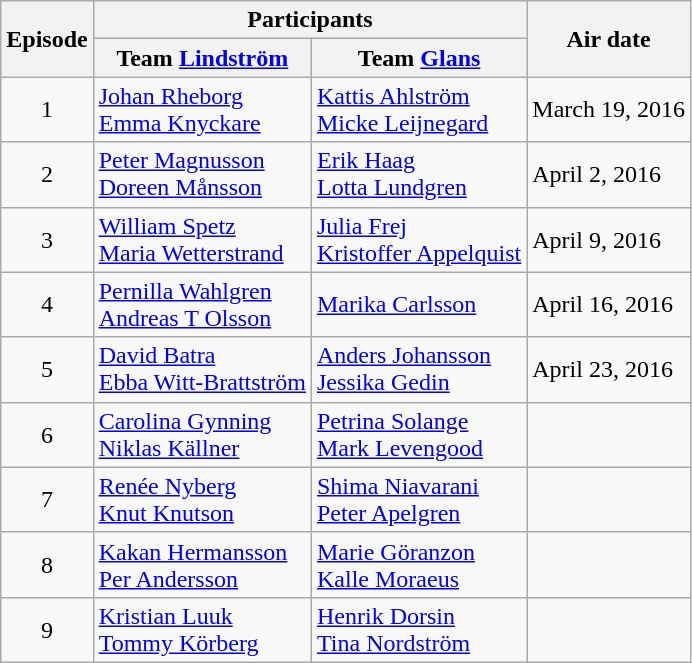<table class="wikitable">
<tr>
<th rowspan= "2">Episode</th>
<th colspan= "2">Participants</th>
<th rowspan= "2">Air date</th>
</tr>
<tr>
<th>Team <a href='#'>Lindström</a></th>
<th>Team <a href='#'>Glans</a></th>
</tr>
<tr>
<td style="text-align: center;">1</td>
<td><a href='#'>Johan Rheborg</a><br><a href='#'>Emma Knyckare</a></td>
<td><a href='#'>Kattis Ahlström</a><br><a href='#'>Micke Leijnegard</a></td>
<td>March 19, 2016</td>
</tr>
<tr>
<td style="text-align: center;">2</td>
<td><a href='#'>Peter Magnusson</a><br><a href='#'>Doreen Månsson</a></td>
<td><a href='#'>Erik Haag</a><br><a href='#'>Lotta Lundgren</a></td>
<td>April 2, 2016</td>
</tr>
<tr>
<td style="text-align: center;">3</td>
<td><a href='#'>William Spetz</a><br><a href='#'>Maria Wetterstrand</a></td>
<td><a href='#'>Julia Frej</a><br><a href='#'>Kristoffer Appelquist</a></td>
<td>April 9, 2016</td>
</tr>
<tr>
<td style="text-align: center;">4</td>
<td><a href='#'>Pernilla Wahlgren</a><br><a href='#'>Andreas T Olsson</a></td>
<td><a href='#'>Marika Carlsson</a><br></td>
<td>April 16, 2016</td>
</tr>
<tr>
<td style="text-align: center;">5</td>
<td><a href='#'>David Batra</a><br><a href='#'>Ebba Witt-Brattström</a></td>
<td><a href='#'>Anders Johansson</a><br><a href='#'>Jessika Gedin</a></td>
<td>April 23, 2016</td>
</tr>
<tr>
<td style="text-align: center;">6</td>
<td><a href='#'>Carolina Gynning</a><br><a href='#'>Niklas Källner</a></td>
<td><a href='#'>Petrina Solange</a><br><a href='#'>Mark Levengood</a></td>
<td></td>
</tr>
<tr>
<td style="text-align: center;">7</td>
<td><a href='#'>Renée Nyberg</a><br><a href='#'>Knut Knutson</a></td>
<td><a href='#'>Shima Niavarani</a><br><a href='#'>Peter Apelgren</a></td>
<td></td>
</tr>
<tr>
<td style="text-align: center;">8</td>
<td><a href='#'>Kakan Hermansson</a><br><a href='#'>Per Andersson</a></td>
<td><a href='#'>Marie Göranzon</a><br><a href='#'>Kalle Moraeus</a></td>
<td></td>
</tr>
<tr>
<td style="text-align: center;">9</td>
<td><a href='#'>Kristian Luuk</a><br><a href='#'>Tommy Körberg</a></td>
<td><a href='#'>Henrik Dorsin</a><br><a href='#'>Tina Nordström</a></td>
<td></td>
</tr>
</table>
